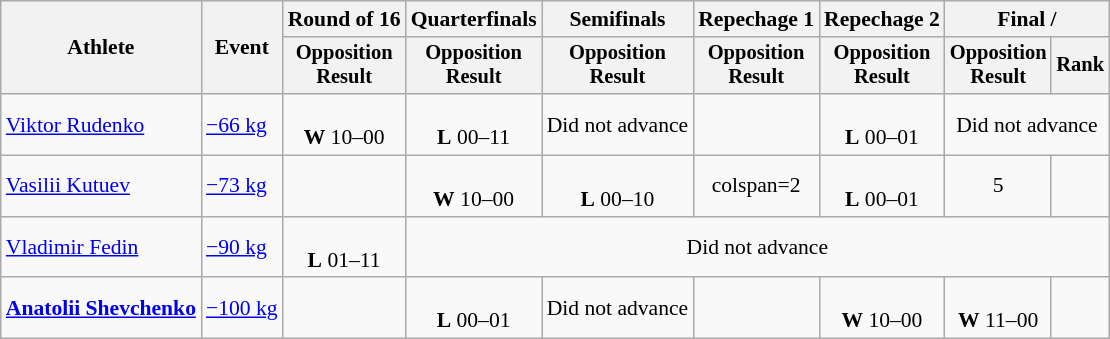<table class=wikitable style="text-align:center; font-size:90%">
<tr>
<th rowspan=2>Athlete</th>
<th rowspan=2>Event</th>
<th>Round of 16</th>
<th>Quarterfinals</th>
<th>Semifinals</th>
<th>Repechage 1</th>
<th>Repechage 2</th>
<th colspan=2>Final / </th>
</tr>
<tr style="font-size:95%">
<th>Opposition<br>Result</th>
<th>Opposition<br>Result</th>
<th>Opposition<br>Result</th>
<th>Opposition<br>Result</th>
<th>Opposition<br>Result</th>
<th>Opposition<br>Result</th>
<th>Rank</th>
</tr>
<tr>
<td align=left><a href='#'>Viktor Rudenko</a></td>
<td align=left><a href='#'>−66 kg</a></td>
<td><br><strong>W</strong> 10–00</td>
<td><br><strong>L</strong> 00–11</td>
<td>Did not advance</td>
<td></td>
<td><br><strong>L</strong> 00–01</td>
<td colspan=2>Did not advance</td>
</tr>
<tr>
<td align=left><a href='#'>Vasilii Kutuev</a></td>
<td align=left><a href='#'>−73 kg</a></td>
<td></td>
<td><br><strong>W</strong> 10–00</td>
<td><br><strong>L</strong> 00–10</td>
<td>colspan=2 </td>
<td><br><strong>L</strong> 00–01</td>
<td>5</td>
</tr>
<tr>
<td align=left><a href='#'>Vladimir Fedin</a></td>
<td align=left><a href='#'>−90 kg</a></td>
<td><br><strong>L</strong> 01–11</td>
<td colspan=6>Did not advance</td>
</tr>
<tr>
<td align=left><strong><a href='#'>Anatolii Shevchenko</a></strong></td>
<td align=left><a href='#'>−100 kg</a></td>
<td></td>
<td><br><strong>L</strong> 00–01</td>
<td>Did not advance</td>
<td></td>
<td><br><strong>W</strong> 10–00</td>
<td><br><strong>W</strong> 11–00</td>
<td></td>
</tr>
</table>
